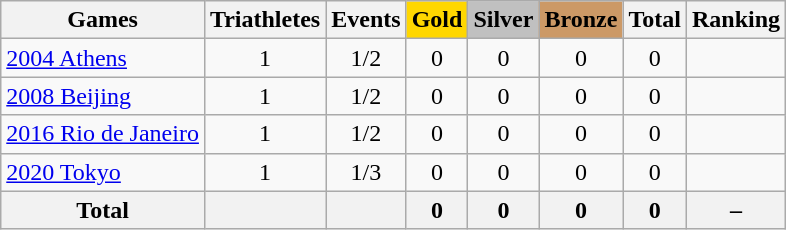<table class="wikitable sortable" style="text-align:center">
<tr>
<th>Games</th>
<th>Triathletes</th>
<th>Events</th>
<th style="background-color:gold;">Gold</th>
<th style="background-color:silver;">Silver</th>
<th style="background-color:#c96;">Bronze</th>
<th>Total</th>
<th>Ranking</th>
</tr>
<tr>
<td align=left><a href='#'>2004 Athens</a></td>
<td>1</td>
<td>1/2</td>
<td>0</td>
<td>0</td>
<td>0</td>
<td>0</td>
<td></td>
</tr>
<tr>
<td align=left><a href='#'>2008 Beijing</a></td>
<td>1</td>
<td>1/2</td>
<td>0</td>
<td>0</td>
<td>0</td>
<td>0</td>
<td></td>
</tr>
<tr>
<td align=left><a href='#'>2016 Rio de Janeiro</a></td>
<td>1</td>
<td>1/2</td>
<td>0</td>
<td>0</td>
<td>0</td>
<td>0</td>
<td></td>
</tr>
<tr>
<td align=left><a href='#'>2020 Tokyo</a></td>
<td>1</td>
<td>1/3</td>
<td>0</td>
<td>0</td>
<td>0</td>
<td>0</td>
<td></td>
</tr>
<tr>
<th>Total</th>
<th></th>
<th></th>
<th>0</th>
<th>0</th>
<th>0</th>
<th>0</th>
<th>–</th>
</tr>
</table>
